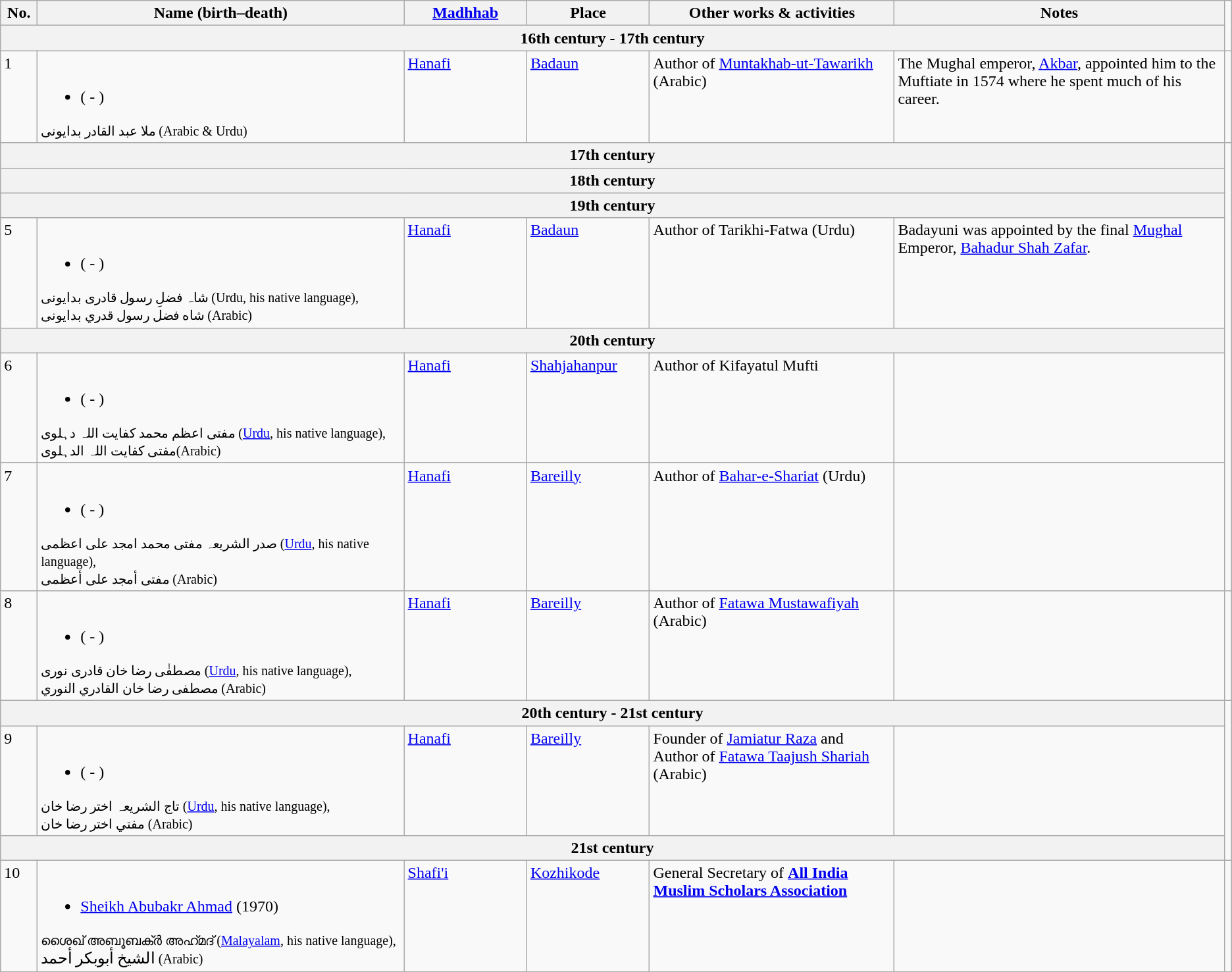<table class="sortable wikitable">
<tr>
<th width="3%">No.</th>
<th width="30%">Name (birth–death)</th>
<th width="10%"><a href='#'>Madhhab</a></th>
<th width="10%">Place</th>
<th class="unsortable" width="20%">Other works & activities</th>
<th class="unsortable" width="72%">Notes</th>
</tr>
<tr>
<th colspan="6">16th century - 17th century</th>
</tr>
<tr valign="top">
<td>1</td>
<td><br><ul><li> ( - )</li></ul><small>ملا عبد القادر بدایونی (Arabic & Urdu)</small></td>
<td><a href='#'>Hanafi</a></td>
<td><a href='#'>Badaun</a></td>
<td>Author of <a href='#'>Muntakhab-ut-Tawarikh</a> (Arabic)</td>
<td>The Mughal emperor, <a href='#'>Akbar</a>, appointed him to the Muftiate in 1574 where he spent much of his career.</td>
<td></td>
</tr>
<tr>
<th colspan="6">17th century</th>
</tr>
<tr>
<th colspan="6">18th century</th>
</tr>
<tr>
<th colspan="6">19th century</th>
</tr>
<tr valign="top">
<td>5</td>
<td><br><ul><li> ( - )</li></ul><small>شاہ فضلِ رسول قادری بدایونی (Urdu, his native language), <br>شاه فضل رسول قدري بدایونی (Arabic)</small></td>
<td><a href='#'>Hanafi</a></td>
<td><a href='#'>Badaun</a></td>
<td>Author of Tarikhi-Fatwa (Urdu)</td>
<td>Badayuni was appointed by the final <a href='#'>Mughal</a> Emperor, <a href='#'>Bahadur Shah Zafar</a>.</td>
</tr>
<tr>
<th colspan="6">20th century</th>
</tr>
<tr valign="top">
<td>6</td>
<td><br><ul><li> ( - )</li></ul><small>مفتی اعظم محمد کفایت اللہ دہلوی (<a href='#'>Urdu</a>, his native language), <br>مفتی کفایت اللہ الدہلوی(Arabic)</small></td>
<td><a href='#'>Hanafi</a></td>
<td><a href='#'>Shahjahanpur</a></td>
<td>Author of Kifayatul Mufti</td>
<td></td>
</tr>
<tr valign="top">
<td>7</td>
<td><br><ul><li> ( - )</li></ul><small>صدر الشريعہ مفتى محمد امجد على اعظمى (<a href='#'>Urdu</a>, his native language), <br>مفتى أمجد على أعظمى (Arabic)</small></td>
<td><a href='#'>Hanafi</a></td>
<td><a href='#'>Bareilly</a></td>
<td>Author of <a href='#'>Bahar-e-Shariat</a> (Urdu)</td>
<td></td>
</tr>
<tr valign="top">
<td>8</td>
<td><br><ul><li> ( - )</li></ul><small>مصطفٰی رضا خان قادری نوری (<a href='#'>Urdu</a>, his native language), <br>مصطفى رضا خان القادري النوري (Arabic)</small></td>
<td><a href='#'>Hanafi</a></td>
<td><a href='#'>Bareilly</a></td>
<td>Author of <a href='#'>Fatawa Mustawafiyah</a> (Arabic)</td>
<td></td>
<td></td>
</tr>
<tr>
<th colspan="6">20th century - 21st century</th>
</tr>
<tr valign="top">
<td>9</td>
<td><br><ul><li> ( - )</li></ul><small>تاج الشریعہ اختر رضا خان (<a href='#'>Urdu</a>, his native language), <br>مفتي اختر رضا خان (Arabic)</small></td>
<td><a href='#'>Hanafi</a></td>
<td><a href='#'>Bareilly</a></td>
<td>Founder of <a href='#'>Jamiatur Raza</a> and Author of <a href='#'>Fatawa Taajush Shariah</a> (Arabic)</td>
<td></td>
</tr>
<tr valign="top">
<th colspan="6">21st century</th>
</tr>
<tr valign="top">
<td>10</td>
<td><br><ul><li><a href='#'>Sheikh Abubakr Ahmad</a> (1970)</li></ul><small>ശൈഖ് അബൂബക്ർ അഹ്‌മദ്‌ (<a href='#'>Malayalam</a>, his native language),<br></small>
الشيخ أبوبكر أحمد <small>(Arabic)</small></td>
<td><a href='#'>Shafi'i</a></td>
<td><a href='#'>Kozhikode</a></td>
<td>General Secretary of <a href='#'><strong>All India Muslim Scholars Association</strong></a></td>
<td></td>
<td></td>
</tr>
</table>
